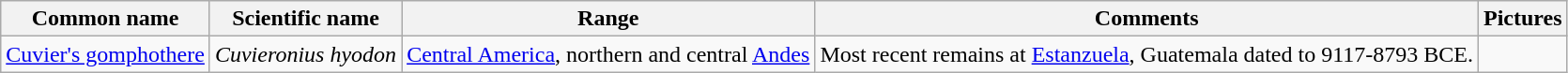<table class="wikitable">
<tr>
<th>Common name</th>
<th>Scientific name</th>
<th>Range</th>
<th class="unsortable">Comments</th>
<th class="unsortable">Pictures</th>
</tr>
<tr>
<td><a href='#'>Cuvier's gomphothere</a></td>
<td><em>Cuvieronius hyodon</em></td>
<td><a href='#'>Central America</a>, northern and central <a href='#'>Andes</a></td>
<td>Most recent remains at <a href='#'>Estanzuela</a>, Guatemala dated to 9117-8793 BCE.</td>
<td></td>
</tr>
</table>
